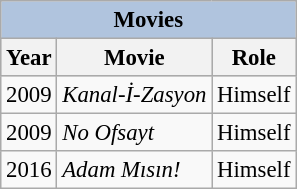<table class="wikitable plainrowheaders sortable" style="margin-right: 0; font-size: 95%;">
<tr>
<th colspan="3" style="background: LightSteelBlue;">Movies</th>
</tr>
<tr bgcolor="#CCCCCC" align="center">
<th>Year</th>
<th>Movie</th>
<th>Role</th>
</tr>
<tr>
<td>2009</td>
<td><em>Kanal-İ-Zasyon</em></td>
<td>Himself</td>
</tr>
<tr>
<td>2009</td>
<td><em>No Ofsayt</em></td>
<td>Himself</td>
</tr>
<tr>
<td>2016</td>
<td><em>Adam Mısın!</em></td>
<td>Himself</td>
</tr>
</table>
